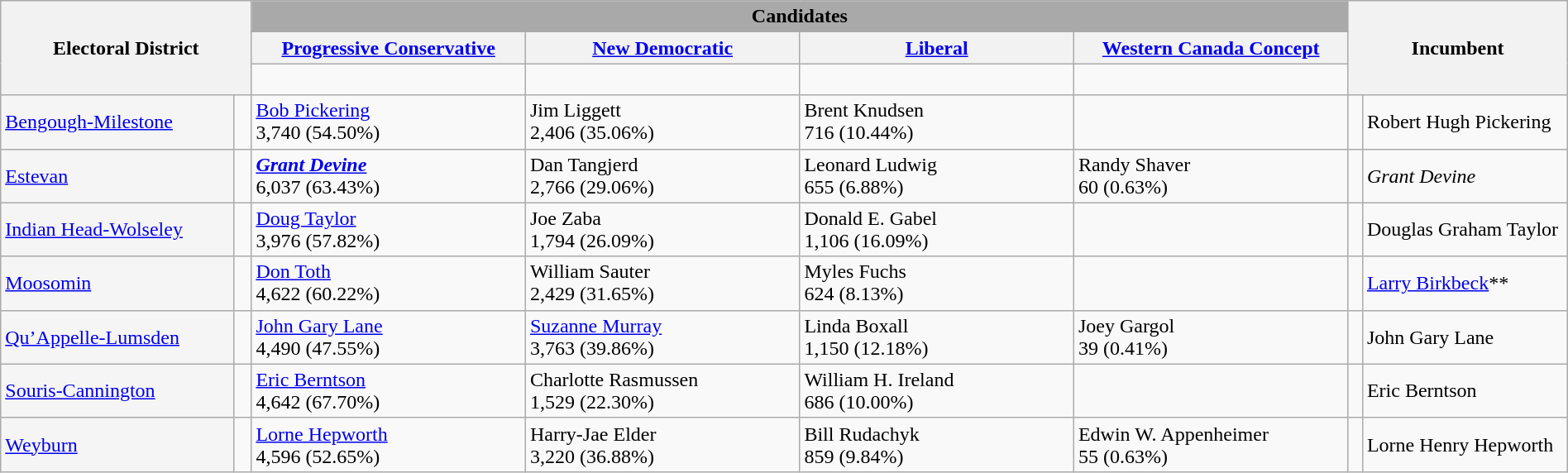<table class="wikitable" style="width:100%">
<tr>
<th style="width:16%;" style="background:darkgrey;" rowspan=3 colspan=2>Electoral District</th>
<th style="background:darkgrey;" colspan=4>Candidates</th>
<th style="width:14%;" style="background:darkgrey;" rowspan=3 colspan=2>Incumbent</th>
</tr>
<tr>
<th width=17.5%><a href='#'>Progressive Conservative</a></th>
<th width=17.5%><a href='#'>New Democratic</a></th>
<th width=17.5%><a href='#'>Liberal</a></th>
<th width=17.5%><a href='#'>Western Canada Concept</a></th>
</tr>
<tr>
<td width=17.5% > </td>
<td width=17.5% > </td>
<td width=17.5% > </td>
<td width=17.5% > </td>
</tr>
<tr>
<td bgcolor=whitesmoke><a href='#'>Bengough-Milestone</a></td>
<td> </td>
<td><a href='#'>Bob Pickering</a> <br>3,740 (54.50%)</td>
<td>Jim Liggett <br>2,406 (35.06%)</td>
<td>Brent Knudsen <br>716 (10.44%)</td>
<td></td>
<td> </td>
<td>Robert Hugh Pickering</td>
</tr>
<tr>
<td bgcolor=whitesmoke><a href='#'>Estevan</a></td>
<td> </td>
<td><strong><em><a href='#'>Grant Devine</a></em></strong> <br>6,037 (63.43%)</td>
<td>Dan Tangjerd <br>2,766 (29.06%)</td>
<td>Leonard Ludwig <br>655 (6.88%)</td>
<td>Randy Shaver <br>60 (0.63%)</td>
<td> </td>
<td><em>Grant Devine</em></td>
</tr>
<tr>
<td bgcolor=whitesmoke><a href='#'>Indian Head-Wolseley</a></td>
<td> </td>
<td><a href='#'>Doug Taylor</a> <br>3,976 (57.82%)</td>
<td>Joe Zaba <br>1,794 (26.09%)</td>
<td>Donald E. Gabel <br>1,106 (16.09%)</td>
<td></td>
<td> </td>
<td>Douglas Graham Taylor</td>
</tr>
<tr>
<td bgcolor=whitesmoke><a href='#'>Moosomin</a></td>
<td> </td>
<td><a href='#'>Don Toth</a> <br>4,622 (60.22%)</td>
<td>William Sauter <br>2,429 (31.65%)</td>
<td>Myles Fuchs <br>624 (8.13%)</td>
<td></td>
<td> </td>
<td><a href='#'>Larry Birkbeck</a>**</td>
</tr>
<tr>
<td bgcolor=whitesmoke><a href='#'>Qu’Appelle-Lumsden</a></td>
<td> </td>
<td><a href='#'>John Gary Lane</a> <br>4,490 (47.55%)</td>
<td><a href='#'>Suzanne Murray</a> <br>3,763 (39.86%)</td>
<td>Linda Boxall <br>1,150 (12.18%)</td>
<td>Joey Gargol <br>39 (0.41%)</td>
<td> </td>
<td>John Gary Lane</td>
</tr>
<tr>
<td bgcolor=whitesmoke><a href='#'>Souris-Cannington</a></td>
<td> </td>
<td><a href='#'>Eric Berntson</a> <br>4,642 (67.70%)</td>
<td>Charlotte Rasmussen <br>1,529 (22.30%)</td>
<td>William H. Ireland <br>686 (10.00%)</td>
<td></td>
<td> </td>
<td>Eric Berntson</td>
</tr>
<tr>
<td bgcolor=whitesmoke><a href='#'>Weyburn</a></td>
<td> </td>
<td><a href='#'>Lorne Hepworth</a> <br>4,596 (52.65%)</td>
<td>Harry-Jae Elder <br>3,220 (36.88%)</td>
<td>Bill Rudachyk <br>859 (9.84%)</td>
<td>Edwin W. Appenheimer <br>55 (0.63%)</td>
<td> </td>
<td>Lorne Henry Hepworth</td>
</tr>
</table>
